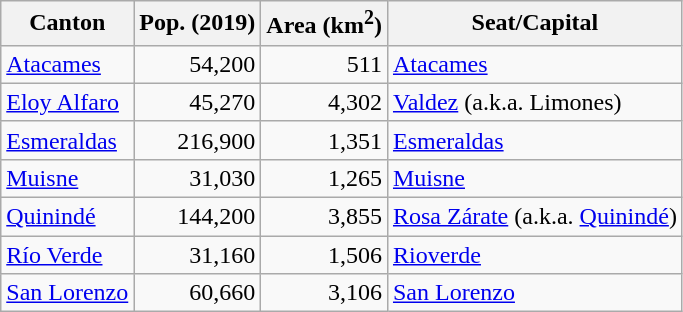<table class="wikitable sortable">
<tr>
<th>Canton</th>
<th>Pop. (2019)</th>
<th>Area (km<sup>2</sup>)</th>
<th>Seat/Capital</th>
</tr>
<tr>
<td><a href='#'>Atacames</a></td>
<td align=right>54,200</td>
<td align="right">511</td>
<td><a href='#'>Atacames</a></td>
</tr>
<tr>
<td><a href='#'>Eloy Alfaro</a></td>
<td align=right>45,270</td>
<td align="right">4,302</td>
<td><a href='#'>Valdez</a>  (a.k.a. Limones)</td>
</tr>
<tr>
<td><a href='#'>Esmeraldas</a></td>
<td align=right>216,900</td>
<td align="right">1,351</td>
<td><a href='#'>Esmeraldas</a></td>
</tr>
<tr>
<td><a href='#'>Muisne</a></td>
<td align=right>31,030</td>
<td align="right">1,265</td>
<td><a href='#'>Muisne</a></td>
</tr>
<tr>
<td><a href='#'>Quinindé</a></td>
<td align=right>144,200</td>
<td align="right">3,855</td>
<td><a href='#'>Rosa Zárate</a> (a.k.a. <a href='#'>Quinindé</a>)</td>
</tr>
<tr>
<td><a href='#'>Río Verde</a></td>
<td align=right>31,160</td>
<td align="right">1,506</td>
<td><a href='#'>Rioverde</a></td>
</tr>
<tr>
<td><a href='#'>San Lorenzo</a></td>
<td align=right>60,660</td>
<td align="right">3,106</td>
<td><a href='#'>San Lorenzo</a></td>
</tr>
</table>
